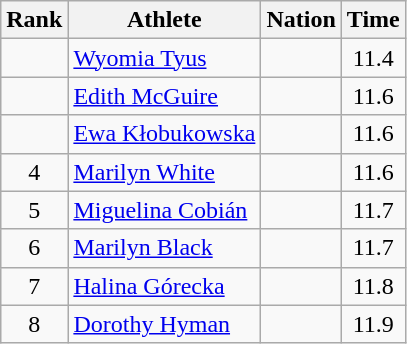<table class="wikitable sortable" style="text-align:center">
<tr>
<th>Rank</th>
<th>Athlete</th>
<th>Nation</th>
<th>Time</th>
</tr>
<tr>
<td></td>
<td align=left><a href='#'>Wyomia Tyus</a></td>
<td align=left></td>
<td>11.4</td>
</tr>
<tr>
<td></td>
<td align=left><a href='#'>Edith McGuire</a></td>
<td align=left></td>
<td>11.6</td>
</tr>
<tr>
<td></td>
<td align=left><a href='#'>Ewa Kłobukowska</a></td>
<td align=left></td>
<td>11.6</td>
</tr>
<tr>
<td>4</td>
<td align=left><a href='#'>Marilyn White</a></td>
<td align=left></td>
<td>11.6</td>
</tr>
<tr>
<td>5</td>
<td align=left><a href='#'>Miguelina Cobián</a></td>
<td align=left></td>
<td>11.7</td>
</tr>
<tr>
<td>6</td>
<td align=left><a href='#'>Marilyn Black</a></td>
<td align=left></td>
<td>11.7</td>
</tr>
<tr>
<td>7</td>
<td align=left><a href='#'>Halina Górecka</a></td>
<td align=left></td>
<td>11.8</td>
</tr>
<tr>
<td>8</td>
<td align=left><a href='#'>Dorothy Hyman</a></td>
<td align=left></td>
<td>11.9</td>
</tr>
</table>
